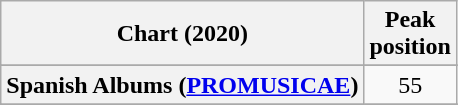<table class="wikitable sortable plainrowheaders" style="text-align:center">
<tr>
<th scope="col">Chart (2020)</th>
<th scope="col">Peak<br>position</th>
</tr>
<tr>
</tr>
<tr>
</tr>
<tr>
</tr>
<tr>
</tr>
<tr>
</tr>
<tr>
</tr>
<tr>
</tr>
<tr>
</tr>
<tr>
</tr>
<tr>
</tr>
<tr>
<th scope="row">Spanish Albums (<a href='#'>PROMUSICAE</a>)</th>
<td>55</td>
</tr>
<tr>
</tr>
<tr>
</tr>
</table>
